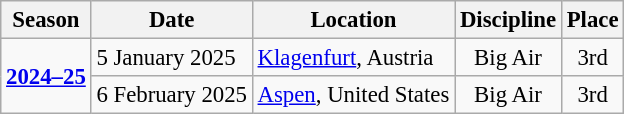<table class="wikitable"  style="text-align:center; font-size:95%;">
<tr>
<th>Season</th>
<th>Date</th>
<th>Location</th>
<th>Discipline</th>
<th>Place</th>
</tr>
<tr>
<td rowspan=5 align=center><strong><a href='#'>2024–25</a></strong></td>
<td align=left>5 January 2025</td>
<td align=left><a href='#'>Klagenfurt</a>, Austria</td>
<td>Big Air</td>
<td>3rd</td>
</tr>
<tr>
<td align=left>6 February 2025</td>
<td align=left><a href='#'>Aspen</a>, United States</td>
<td>Big Air</td>
<td>3rd</td>
</tr>
</table>
